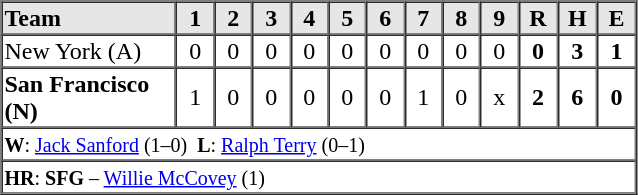<table border=1 cellspacing=0 width=425 style="margin-left:3em;">
<tr style="text-align:center; background-color:#e6e6e6;">
<th align=left width=125>Team</th>
<th width=25>1</th>
<th width=25>2</th>
<th width=25>3</th>
<th width=25>4</th>
<th width=25>5</th>
<th width=25>6</th>
<th width=25>7</th>
<th width=25>8</th>
<th width=25>9</th>
<th width=25>R</th>
<th width=25>H</th>
<th width=25>E</th>
</tr>
<tr style="text-align:center;">
<td align=left>New York (A)</td>
<td>0</td>
<td>0</td>
<td>0</td>
<td>0</td>
<td>0</td>
<td>0</td>
<td>0</td>
<td>0</td>
<td>0</td>
<td><strong>0</strong></td>
<td><strong>3</strong></td>
<td><strong>1</strong></td>
</tr>
<tr style="text-align:center;">
<td align=left><strong>San Francisco (N)</strong></td>
<td>1</td>
<td>0</td>
<td>0</td>
<td>0</td>
<td>0</td>
<td>0</td>
<td>1</td>
<td>0</td>
<td>x</td>
<td><strong>2</strong></td>
<td><strong>6</strong></td>
<td><strong>0</strong></td>
</tr>
<tr style="text-align:left;">
<td colspan=13><small><strong>W</strong>: <a href='#'>Jack Sanford</a> (1–0)  <strong>L</strong>: <a href='#'>Ralph Terry</a> (0–1)</small></td>
</tr>
<tr style="text-align:left;">
<td colspan=13><small><strong>HR</strong>: <strong>SFG</strong> – <a href='#'>Willie McCovey</a> (1) </small></td>
</tr>
</table>
